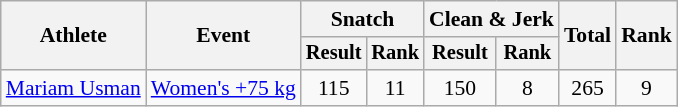<table class="wikitable" style="font-size:90%">
<tr>
<th rowspan="2">Athlete</th>
<th rowspan="2">Event</th>
<th colspan="2">Snatch</th>
<th colspan="2">Clean & Jerk</th>
<th rowspan="2">Total</th>
<th rowspan="2">Rank</th>
</tr>
<tr style="font-size:95%">
<th>Result</th>
<th>Rank</th>
<th>Result</th>
<th>Rank</th>
</tr>
<tr align=center>
<td align=left><a href='#'>Mariam Usman</a></td>
<td align=left><a href='#'>Women's +75 kg</a></td>
<td>115</td>
<td>11</td>
<td>150</td>
<td>8</td>
<td>265</td>
<td>9</td>
</tr>
</table>
